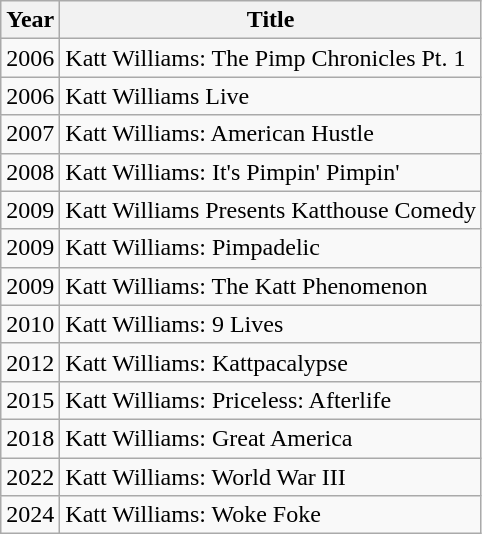<table class="wikitable" border="1">
<tr>
<th>Year</th>
<th>Title</th>
</tr>
<tr>
<td>2006</td>
<td>Katt Williams: The Pimp Chronicles Pt. 1</td>
</tr>
<tr>
<td>2006</td>
<td>Katt Williams Live</td>
</tr>
<tr>
<td>2007</td>
<td>Katt Williams: American Hustle</td>
</tr>
<tr>
<td>2008</td>
<td>Katt Williams: It's Pimpin' Pimpin'</td>
</tr>
<tr>
<td>2009</td>
<td>Katt Williams Presents Katthouse Comedy</td>
</tr>
<tr>
<td>2009</td>
<td>Katt Williams: Pimpadelic</td>
</tr>
<tr>
<td>2009</td>
<td>Katt Williams: The Katt Phenomenon</td>
</tr>
<tr>
<td>2010</td>
<td>Katt Williams: 9 Lives</td>
</tr>
<tr>
<td>2012</td>
<td>Katt Williams: Kattpacalypse</td>
</tr>
<tr>
<td>2015</td>
<td>Katt Williams: Priceless: Afterlife</td>
</tr>
<tr>
<td>2018</td>
<td>Katt Williams: Great America</td>
</tr>
<tr>
<td>2022</td>
<td>Katt Williams: World War III</td>
</tr>
<tr>
<td>2024</td>
<td>Katt Williams: Woke Foke</td>
</tr>
</table>
